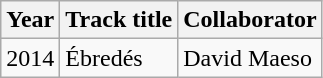<table class="wikitable">
<tr>
<th>Year</th>
<th>Track title</th>
<th>Collaborator</th>
</tr>
<tr>
<td>2014</td>
<td>Ébredés</td>
<td>David Maeso</td>
</tr>
</table>
